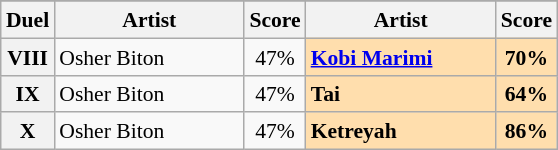<table class="sortable wikitable" style="margin: 1em auto 1em auto; text-align:center; font-size:90%; line-height:18px;">
<tr>
</tr>
<tr>
<th class="unsortable">Duel</th>
<th width="120">Artist</th>
<th>Score</th>
<th width="120">Artist</th>
<th>Score</th>
</tr>
<tr>
<th>VIII</th>
<td align="left">Osher Biton</td>
<td>47%</td>
<td align="left" style="font-weight:bold; background:navajowhite;"><a href='#'>Kobi Marimi</a></td>
<td style="font-weight:bold; background:navajowhite;">70%</td>
</tr>
<tr>
<th>IX</th>
<td align="left">Osher Biton</td>
<td>47%</td>
<td align="left" style="font-weight:bold; background:navajowhite;">Tai</td>
<td style="font-weight:bold; background:navajowhite;">64%</td>
</tr>
<tr>
<th>X</th>
<td align="left">Osher Biton</td>
<td>47%</td>
<td align="left" style="font-weight:bold; background:navajowhite;">Ketreyah</td>
<td style="font-weight:bold; background:navajowhite;">86%</td>
</tr>
</table>
